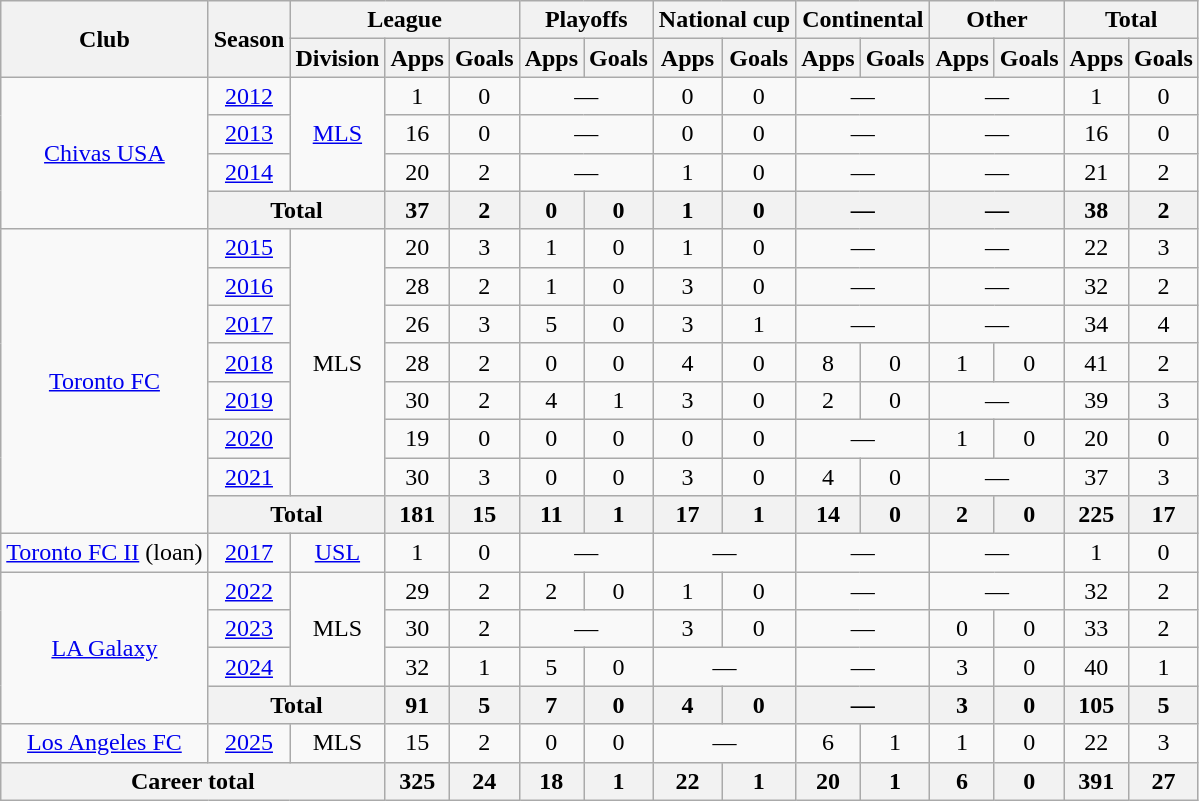<table class="wikitable" style="text-align: center;">
<tr>
<th rowspan="2">Club</th>
<th rowspan="2">Season</th>
<th colspan="3">League</th>
<th colspan="2">Playoffs</th>
<th colspan="2">National cup</th>
<th colspan="2">Continental</th>
<th colspan="2">Other</th>
<th colspan="2">Total</th>
</tr>
<tr>
<th>Division</th>
<th>Apps</th>
<th>Goals</th>
<th>Apps</th>
<th>Goals</th>
<th>Apps</th>
<th>Goals</th>
<th>Apps</th>
<th>Goals</th>
<th>Apps</th>
<th>Goals</th>
<th>Apps</th>
<th>Goals</th>
</tr>
<tr>
<td rowspan="4" valign="center"><a href='#'>Chivas USA</a></td>
<td><a href='#'>2012</a></td>
<td rowspan="3"><a href='#'>MLS</a></td>
<td>1</td>
<td>0</td>
<td colspan="2">—</td>
<td>0</td>
<td>0</td>
<td colspan="2">—</td>
<td colspan="2">—</td>
<td>1</td>
<td>0</td>
</tr>
<tr>
<td><a href='#'>2013</a></td>
<td>16</td>
<td>0</td>
<td colspan="2">—</td>
<td>0</td>
<td>0</td>
<td colspan="2">—</td>
<td colspan="2">—</td>
<td>16</td>
<td>0</td>
</tr>
<tr>
<td><a href='#'>2014</a></td>
<td>20</td>
<td>2</td>
<td colspan="2">—</td>
<td>1</td>
<td>0</td>
<td colspan="2">—</td>
<td colspan="2">—</td>
<td>21</td>
<td>2</td>
</tr>
<tr>
<th colspan="2">Total</th>
<th>37</th>
<th>2</th>
<th>0</th>
<th>0</th>
<th>1</th>
<th>0</th>
<th colspan="2">—</th>
<th colspan="2">—</th>
<th>38</th>
<th>2</th>
</tr>
<tr>
<td rowspan="8" valign="center"><a href='#'>Toronto FC</a></td>
<td><a href='#'>2015</a></td>
<td rowspan="7">MLS</td>
<td>20</td>
<td>3</td>
<td>1</td>
<td>0</td>
<td>1</td>
<td>0</td>
<td colspan="2">—</td>
<td colspan="2">—</td>
<td>22</td>
<td>3</td>
</tr>
<tr>
<td><a href='#'>2016</a></td>
<td>28</td>
<td>2</td>
<td>1</td>
<td>0</td>
<td>3</td>
<td>0</td>
<td colspan="2">—</td>
<td colspan="2">—</td>
<td>32</td>
<td>2</td>
</tr>
<tr>
<td><a href='#'>2017</a></td>
<td>26</td>
<td>3</td>
<td>5</td>
<td>0</td>
<td>3</td>
<td>1</td>
<td colspan="2">—</td>
<td colspan="2">—</td>
<td>34</td>
<td>4</td>
</tr>
<tr>
<td><a href='#'>2018</a></td>
<td>28</td>
<td>2</td>
<td>0</td>
<td>0</td>
<td>4</td>
<td>0</td>
<td>8</td>
<td>0</td>
<td>1</td>
<td>0</td>
<td>41</td>
<td>2</td>
</tr>
<tr>
<td><a href='#'>2019</a></td>
<td>30</td>
<td>2</td>
<td>4</td>
<td>1</td>
<td>3</td>
<td>0</td>
<td>2</td>
<td>0</td>
<td colspan="2">—</td>
<td>39</td>
<td>3</td>
</tr>
<tr>
<td><a href='#'>2020</a></td>
<td>19</td>
<td>0</td>
<td>0</td>
<td>0</td>
<td>0</td>
<td>0</td>
<td colspan="2">—</td>
<td>1</td>
<td>0</td>
<td>20</td>
<td>0</td>
</tr>
<tr>
<td><a href='#'>2021</a></td>
<td>30</td>
<td>3</td>
<td>0</td>
<td>0</td>
<td>3</td>
<td>0</td>
<td>4</td>
<td>0</td>
<td colspan="2">—</td>
<td>37</td>
<td>3</td>
</tr>
<tr>
<th colspan="2">Total</th>
<th>181</th>
<th>15</th>
<th>11</th>
<th>1</th>
<th>17</th>
<th>1</th>
<th>14</th>
<th>0</th>
<th>2</th>
<th>0</th>
<th>225</th>
<th>17</th>
</tr>
<tr>
<td valign="center"><a href='#'>Toronto FC II</a> (loan)</td>
<td><a href='#'>2017</a></td>
<td><a href='#'>USL</a></td>
<td>1</td>
<td>0</td>
<td colspan="2">—</td>
<td colspan="2">—</td>
<td colspan="2">—</td>
<td colspan="2">—</td>
<td>1</td>
<td>0</td>
</tr>
<tr>
<td rowspan="4" valign="center"><a href='#'>LA Galaxy</a></td>
<td><a href='#'>2022</a></td>
<td rowspan="3">MLS</td>
<td>29</td>
<td>2</td>
<td>2</td>
<td>0</td>
<td>1</td>
<td>0</td>
<td colspan="2">—</td>
<td colspan="2">—</td>
<td>32</td>
<td>2</td>
</tr>
<tr>
<td><a href='#'>2023</a></td>
<td>30</td>
<td>2</td>
<td colspan="2">—</td>
<td>3</td>
<td>0</td>
<td colspan="2">—</td>
<td>0</td>
<td>0</td>
<td>33</td>
<td>2</td>
</tr>
<tr>
<td><a href='#'>2024</a></td>
<td>32</td>
<td>1</td>
<td>5</td>
<td>0</td>
<td colspan="2">—</td>
<td colspan="2">—</td>
<td>3</td>
<td>0</td>
<td>40</td>
<td>1</td>
</tr>
<tr>
<th colspan="2">Total</th>
<th>91</th>
<th>5</th>
<th>7</th>
<th>0</th>
<th>4</th>
<th>0</th>
<th colspan="2">—</th>
<th>3</th>
<th>0</th>
<th>105</th>
<th>5</th>
</tr>
<tr>
<td valign="center"><a href='#'>Los Angeles FC</a></td>
<td><a href='#'>2025</a></td>
<td>MLS</td>
<td>15</td>
<td>2</td>
<td>0</td>
<td>0</td>
<td colspan="2">—</td>
<td>6</td>
<td>1</td>
<td>1</td>
<td>0</td>
<td>22</td>
<td>3</td>
</tr>
<tr>
<th colspan="3">Career total</th>
<th>325</th>
<th>24</th>
<th>18</th>
<th>1</th>
<th>22</th>
<th>1</th>
<th>20</th>
<th>1</th>
<th>6</th>
<th>0</th>
<th>391</th>
<th>27</th>
</tr>
</table>
